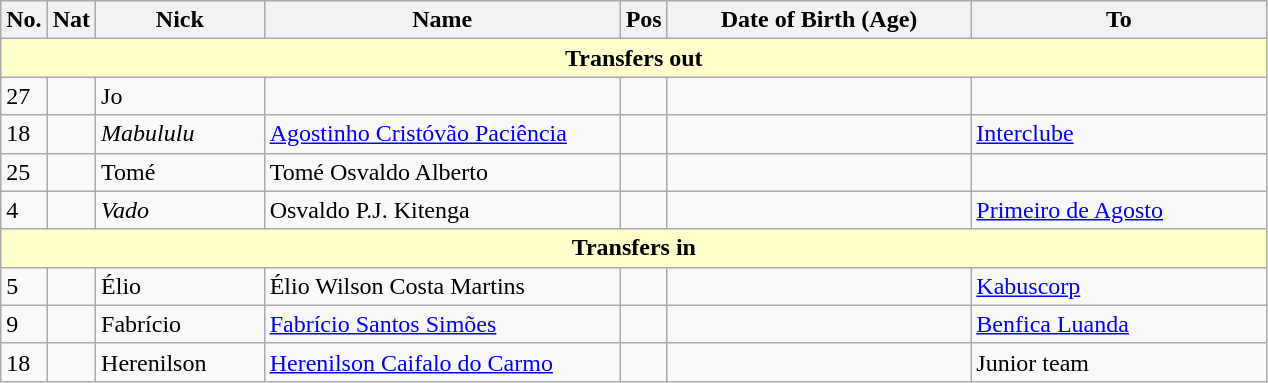<table class="wikitable ve-ce-branchNode ve-ce-tableNode">
<tr>
<th>No.</th>
<th>Nat</th>
<th width=105px>Nick</th>
<th width=230px>Name</th>
<th>Pos</th>
<th width=195px>Date of Birth (Age)</th>
<th width=190px>To</th>
</tr>
<tr bgcolor=#ffffcc>
<td align=center colspan=7><strong>Transfers out</strong></td>
</tr>
<tr>
<td>27</td>
<td></td>
<td>Jo</td>
<td></td>
<td></td>
<td></td>
<td></td>
</tr>
<tr>
<td>18</td>
<td></td>
<td><em>Mabululu</em></td>
<td><a href='#'>Agostinho Cristóvão Paciência</a></td>
<td></td>
<td></td>
<td> <a href='#'>Interclube</a></td>
</tr>
<tr>
<td>25</td>
<td></td>
<td>Tomé</td>
<td>Tomé Osvaldo Alberto</td>
<td></td>
<td></td>
<td></td>
</tr>
<tr>
<td>4</td>
<td></td>
<td><em>Vado</em></td>
<td>Osvaldo P.J. Kitenga</td>
<td></td>
<td></td>
<td> <a href='#'>Primeiro de Agosto</a></td>
</tr>
<tr bgcolor=#ffffcc>
<td align=center colspan=7><strong>Transfers in</strong></td>
</tr>
<tr>
<td>5</td>
<td></td>
<td>Élio</td>
<td>Élio Wilson Costa Martins</td>
<td></td>
<td></td>
<td> <a href='#'>Kabuscorp</a></td>
</tr>
<tr>
<td>9</td>
<td></td>
<td>Fabrício</td>
<td><a href='#'>Fabrício Santos Simões</a></td>
<td></td>
<td></td>
<td> <a href='#'>Benfica Luanda</a></td>
</tr>
<tr>
<td>18</td>
<td></td>
<td>Herenilson</td>
<td><a href='#'>Herenilson Caifalo do Carmo</a></td>
<td></td>
<td></td>
<td> Junior team</td>
</tr>
</table>
